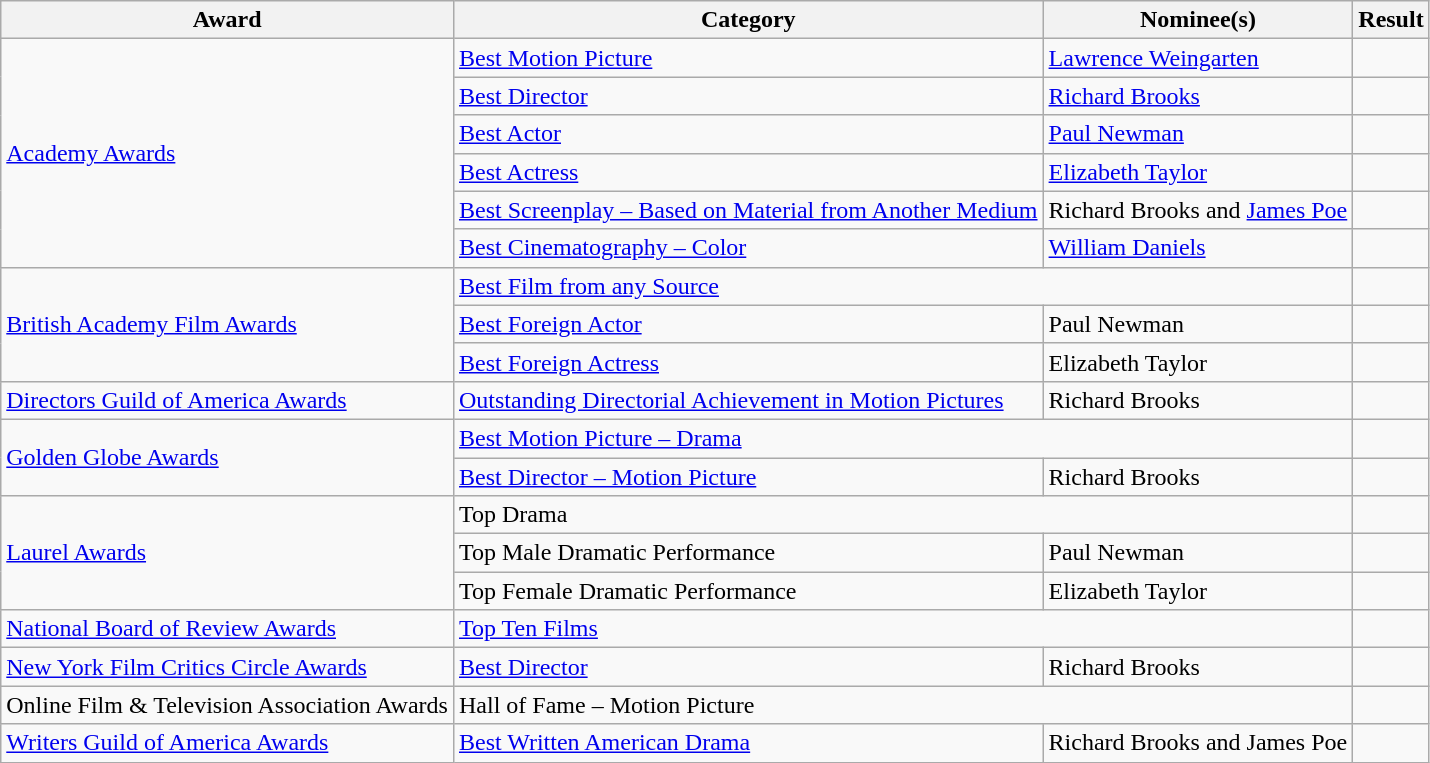<table class="wikitable plainrowheaders">
<tr>
<th>Award</th>
<th>Category</th>
<th>Nominee(s)</th>
<th>Result</th>
</tr>
<tr>
<td rowspan="6"><a href='#'>Academy Awards</a></td>
<td><a href='#'>Best Motion Picture</a></td>
<td><a href='#'>Lawrence Weingarten</a></td>
<td></td>
</tr>
<tr>
<td><a href='#'>Best Director</a></td>
<td><a href='#'>Richard Brooks</a></td>
<td></td>
</tr>
<tr>
<td><a href='#'>Best Actor</a></td>
<td><a href='#'>Paul Newman</a></td>
<td></td>
</tr>
<tr>
<td><a href='#'>Best Actress</a></td>
<td><a href='#'>Elizabeth Taylor</a></td>
<td></td>
</tr>
<tr>
<td><a href='#'>Best Screenplay – Based on Material from Another Medium</a></td>
<td>Richard Brooks and <a href='#'>James Poe</a></td>
<td></td>
</tr>
<tr>
<td><a href='#'>Best Cinematography – Color</a></td>
<td><a href='#'>William Daniels</a></td>
<td></td>
</tr>
<tr>
<td rowspan="3"><a href='#'>British Academy Film Awards</a></td>
<td colspan="2"><a href='#'>Best Film from any Source</a></td>
<td></td>
</tr>
<tr>
<td><a href='#'>Best Foreign Actor</a></td>
<td>Paul Newman</td>
<td></td>
</tr>
<tr>
<td><a href='#'>Best Foreign Actress</a></td>
<td>Elizabeth Taylor</td>
<td></td>
</tr>
<tr>
<td><a href='#'>Directors Guild of America Awards</a></td>
<td><a href='#'>Outstanding Directorial Achievement in Motion Pictures</a></td>
<td>Richard Brooks</td>
<td></td>
</tr>
<tr>
<td rowspan="2"><a href='#'>Golden Globe Awards</a></td>
<td colspan="2"><a href='#'>Best Motion Picture – Drama</a></td>
<td></td>
</tr>
<tr>
<td><a href='#'>Best Director – Motion Picture</a></td>
<td>Richard Brooks</td>
<td></td>
</tr>
<tr>
<td rowspan="3"><a href='#'>Laurel Awards</a></td>
<td colspan="2">Top Drama</td>
<td></td>
</tr>
<tr>
<td>Top Male Dramatic Performance</td>
<td>Paul Newman</td>
<td></td>
</tr>
<tr>
<td>Top Female Dramatic Performance</td>
<td>Elizabeth Taylor</td>
<td></td>
</tr>
<tr>
<td><a href='#'>National Board of Review Awards</a></td>
<td colspan="2"><a href='#'>Top Ten Films</a></td>
<td></td>
</tr>
<tr>
<td><a href='#'>New York Film Critics Circle Awards</a></td>
<td><a href='#'>Best Director</a></td>
<td>Richard Brooks</td>
<td></td>
</tr>
<tr>
<td>Online Film & Television Association Awards</td>
<td colspan="2">Hall of Fame – Motion Picture</td>
<td></td>
</tr>
<tr>
<td><a href='#'>Writers Guild of America Awards</a></td>
<td><a href='#'>Best Written American Drama</a></td>
<td>Richard Brooks and James Poe</td>
<td></td>
</tr>
</table>
